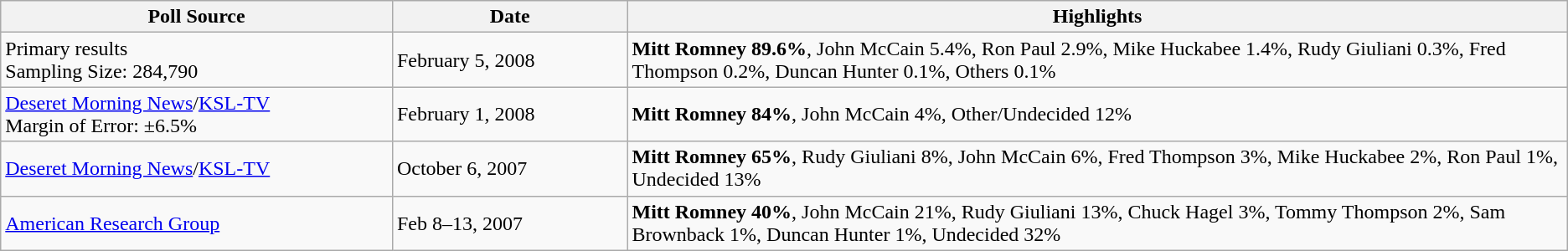<table class="wikitable sortable">
<tr>
<th width="25%">Poll Source</th>
<th width="15%">Date</th>
<th width="60%">Highlights</th>
</tr>
<tr>
<td>Primary results<br>Sampling Size: 284,790<br></td>
<td>February 5, 2008</td>
<td><strong>Mitt Romney 89.6%</strong>, John McCain 5.4%, Ron Paul 2.9%, Mike Huckabee 1.4%, Rudy Giuliani 0.3%, Fred Thompson 0.2%, Duncan Hunter 0.1%, Others 0.1%</td>
</tr>
<tr>
<td><a href='#'>Deseret Morning News</a>/<a href='#'>KSL-TV</a><br>Margin of Error: ±6.5%</td>
<td>February 1, 2008</td>
<td><strong>Mitt Romney 84%</strong>, John McCain 4%, Other/Undecided 12%</td>
</tr>
<tr>
<td><a href='#'>Deseret Morning News</a>/<a href='#'>KSL-TV</a></td>
<td>October 6, 2007</td>
<td><strong>Mitt Romney 65%</strong>, Rudy Giuliani 8%, John McCain 6%, Fred Thompson 3%, Mike Huckabee 2%, Ron Paul 1%, Undecided 13%</td>
</tr>
<tr>
<td><a href='#'>American Research Group</a></td>
<td>Feb 8–13, 2007</td>
<td><strong>Mitt Romney 40%</strong>, John McCain 21%, Rudy Giuliani 13%, Chuck Hagel 3%, Tommy Thompson 2%, Sam Brownback 1%, Duncan Hunter 1%, Undecided 32%</td>
</tr>
</table>
